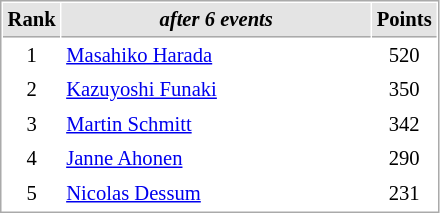<table cellspacing="1" cellpadding="3" style="border:1px solid #aaa; font-size:86%;">
<tr style="background:#e4e4e4;">
<th style="border-bottom:1px solid #aaa; width:10px;">Rank</th>
<th style="border-bottom:1px solid #aaa; width:200px;"><em>after 6 events</em></th>
<th style="border-bottom:1px solid #aaa; width:20px;">Points</th>
</tr>
<tr>
<td align=center>1</td>
<td> <a href='#'>Masahiko Harada</a></td>
<td align=center>520</td>
</tr>
<tr>
<td align=center>2</td>
<td> <a href='#'>Kazuyoshi Funaki</a></td>
<td align=center>350</td>
</tr>
<tr>
<td align=center>3</td>
<td> <a href='#'>Martin Schmitt</a></td>
<td align=center>342</td>
</tr>
<tr>
<td align=center>4</td>
<td> <a href='#'>Janne Ahonen</a></td>
<td align=center>290</td>
</tr>
<tr>
<td align=center>5</td>
<td> <a href='#'>Nicolas Dessum</a></td>
<td align=center>231</td>
</tr>
</table>
